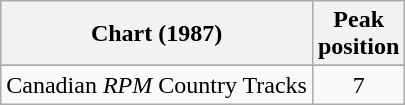<table class="wikitable sortable">
<tr>
<th align="left">Chart (1987)</th>
<th align="center">Peak<br>position</th>
</tr>
<tr>
</tr>
<tr>
<td align="left">Canadian <em>RPM</em> Country Tracks</td>
<td align="center">7</td>
</tr>
</table>
